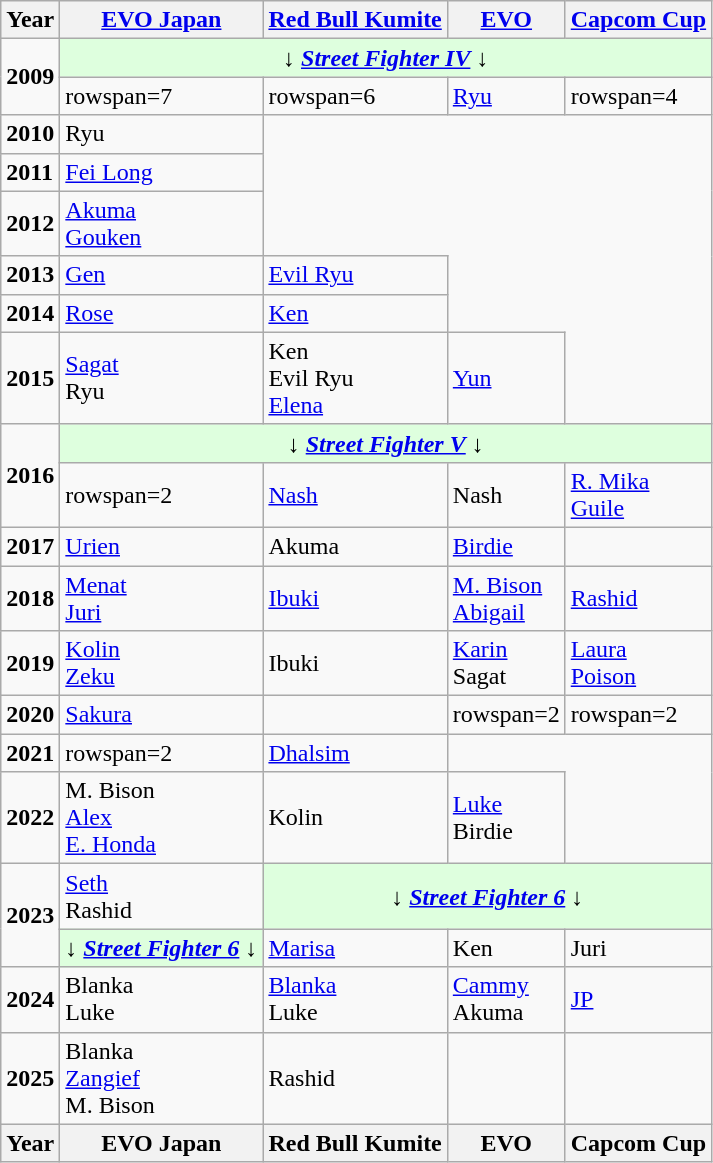<table class="wikitable sortable">
<tr>
<th>Year</th>
<th><a href='#'>EVO Japan</a></th>
<th><a href='#'>Red Bull Kumite</a></th>
<th><a href='#'>EVO</a></th>
<th><a href='#'>Capcom Cup</a></th>
</tr>
<tr>
<td rowspan=2><strong>2009</strong></td>
<td colspan="4" style="background: #DEFFDE; text-align: center;">↓ <strong><em><a href='#'>Street Fighter IV</a></em></strong> ↓</td>
</tr>
<tr>
<td>rowspan=7 </td>
<td>rowspan=6 </td>
<td><a href='#'>Ryu</a> </td>
<td>rowspan=4 </td>
</tr>
<tr>
<td><strong>2010</strong></td>
<td>Ryu </td>
</tr>
<tr>
<td><strong>2011</strong></td>
<td><a href='#'>Fei Long</a> </td>
</tr>
<tr>
<td><strong>2012</strong></td>
<td><a href='#'>Akuma</a> <br><a href='#'>Gouken</a> </td>
</tr>
<tr>
<td><strong>2013</strong></td>
<td><a href='#'>Gen</a> </td>
<td><a href='#'>Evil Ryu</a> </td>
</tr>
<tr>
<td><strong>2014</strong></td>
<td><a href='#'>Rose</a> </td>
<td><a href='#'>Ken</a> </td>
</tr>
<tr>
<td><strong>2015</strong></td>
<td><a href='#'>Sagat</a> <br>Ryu </td>
<td>Ken <br>Evil Ryu <br><a href='#'>Elena</a> </td>
<td><a href='#'>Yun</a> </td>
</tr>
<tr>
<td rowspan=2><strong>2016</strong></td>
<td colspan="4" style="background: #DEFFDE; text-align: center;">↓ <strong><em><a href='#'>Street Fighter V</a></em></strong> ↓</td>
</tr>
<tr>
<td>rowspan=2 </td>
<td><a href='#'>Nash</a> </td>
<td>Nash </td>
<td><a href='#'>R. Mika</a> <br><a href='#'>Guile</a> </td>
</tr>
<tr>
<td><strong>2017</strong></td>
<td><a href='#'>Urien</a> </td>
<td>Akuma </td>
<td><a href='#'>Birdie</a> </td>
</tr>
<tr>
<td><strong>2018</strong></td>
<td><a href='#'>Menat</a> <br><a href='#'>Juri</a> </td>
<td><a href='#'>Ibuki</a> </td>
<td><a href='#'>M. Bison</a> <br><a href='#'>Abigail</a> </td>
<td><a href='#'>Rashid</a> </td>
</tr>
<tr>
<td><strong>2019</strong></td>
<td><a href='#'>Kolin</a> <br><a href='#'>Zeku</a> </td>
<td>Ibuki </td>
<td><a href='#'>Karin</a> <br>Sagat </td>
<td><a href='#'>Laura</a> <br><a href='#'>Poison</a> </td>
</tr>
<tr>
<td><strong>2020</strong></td>
<td><a href='#'>Sakura</a> </td>
<td></td>
<td>rowspan=2 </td>
<td>rowspan=2 </td>
</tr>
<tr>
<td><strong>2021</strong></td>
<td>rowspan=2 </td>
<td><a href='#'>Dhalsim</a> </td>
</tr>
<tr>
<td><strong>2022</strong></td>
<td>M. Bison <br><a href='#'>Alex</a> <br><a href='#'>E. Honda</a> </td>
<td>Kolin </td>
<td><a href='#'>Luke</a> <br>Birdie </td>
</tr>
<tr>
<td rowspan=2><strong>2023</strong></td>
<td><a href='#'>Seth</a> <br>Rashid </td>
<td colspan="3" style="background: #DEFFDE; text-align: center;">↓ <strong><em><a href='#'>Street Fighter 6</a></em></strong> ↓</td>
</tr>
<tr>
<td style="background: #DEFFDE; text-align: center;">↓ <strong><em><a href='#'>Street Fighter 6</a></em></strong> ↓</td>
<td><a href='#'>Marisa</a> </td>
<td>Ken </td>
<td>Juri </td>
</tr>
<tr>
<td><strong>2024</strong></td>
<td>Blanka <br>Luke </td>
<td><a href='#'>Blanka</a> <br>Luke </td>
<td><a href='#'>Cammy</a> <br>Akuma </td>
<td><a href='#'>JP</a> </td>
</tr>
<tr>
<td><strong>2025</strong></td>
<td>Blanka <br><a href='#'>Zangief</a> <br>M. Bison </td>
<td>Rashid </td>
<td></td>
<td></td>
</tr>
<tr>
<th>Year</th>
<th>EVO Japan</th>
<th>Red Bull Kumite</th>
<th>EVO</th>
<th>Capcom Cup</th>
</tr>
</table>
